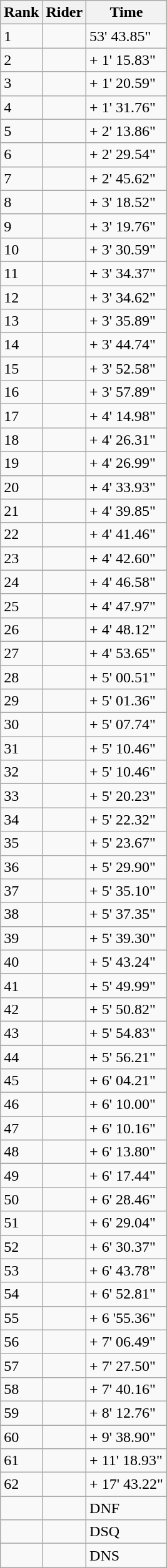<table class="wikitable">
<tr>
<th>Rank</th>
<th>Rider</th>
<th>Time</th>
</tr>
<tr>
<td>1</td>
<td></td>
<td>53' 43.85"</td>
</tr>
<tr>
<td>2</td>
<td></td>
<td>+ 1' 15.83"</td>
</tr>
<tr>
<td>3</td>
<td></td>
<td>+ 1' 20.59"</td>
</tr>
<tr>
<td>4</td>
<td></td>
<td>+ 1' 31.76"</td>
</tr>
<tr>
<td>5</td>
<td></td>
<td>+ 2' 13.86"</td>
</tr>
<tr>
<td>6</td>
<td></td>
<td>+ 2' 29.54"</td>
</tr>
<tr>
<td>7</td>
<td></td>
<td>+ 2' 45.62"</td>
</tr>
<tr>
<td>8</td>
<td></td>
<td>+ 3' 18.52"</td>
</tr>
<tr>
<td>9</td>
<td></td>
<td>+ 3' 19.76"</td>
</tr>
<tr>
<td>10</td>
<td></td>
<td>+ 3' 30.59"</td>
</tr>
<tr>
<td>11</td>
<td></td>
<td>+ 3' 34.37"</td>
</tr>
<tr>
<td>12</td>
<td></td>
<td>+ 3' 34.62"</td>
</tr>
<tr>
<td>13</td>
<td></td>
<td>+ 3' 35.89"</td>
</tr>
<tr>
<td>14</td>
<td></td>
<td>+ 3' 44.74"</td>
</tr>
<tr>
<td>15</td>
<td></td>
<td>+ 3' 52.58"</td>
</tr>
<tr>
<td>16</td>
<td></td>
<td>+ 3' 57.89"</td>
</tr>
<tr>
<td>17</td>
<td></td>
<td>+ 4' 14.98"</td>
</tr>
<tr>
<td>18</td>
<td></td>
<td>+ 4' 26.31"</td>
</tr>
<tr>
<td>19</td>
<td></td>
<td>+ 4' 26.99"</td>
</tr>
<tr>
<td>20</td>
<td></td>
<td>+ 4' 33.93"</td>
</tr>
<tr>
<td>21</td>
<td></td>
<td>+ 4' 39.85"</td>
</tr>
<tr>
<td>22</td>
<td></td>
<td>+ 4' 41.46"</td>
</tr>
<tr>
<td>23</td>
<td></td>
<td>+ 4' 42.60"</td>
</tr>
<tr>
<td>24</td>
<td></td>
<td>+ 4' 46.58"</td>
</tr>
<tr>
<td>25</td>
<td></td>
<td>+ 4' 47.97"</td>
</tr>
<tr>
<td>26</td>
<td></td>
<td>+ 4' 48.12"</td>
</tr>
<tr>
<td>27</td>
<td></td>
<td>+ 4' 53.65"</td>
</tr>
<tr>
<td>28</td>
<td></td>
<td>+ 5' 00.51"</td>
</tr>
<tr>
<td>29</td>
<td></td>
<td>+ 5' 01.36"</td>
</tr>
<tr>
<td>30</td>
<td></td>
<td>+ 5' 07.74"</td>
</tr>
<tr>
<td>31</td>
<td></td>
<td>+ 5' 10.46"</td>
</tr>
<tr>
<td>32</td>
<td></td>
<td>+ 5' 10.46"</td>
</tr>
<tr>
<td>33</td>
<td></td>
<td>+ 5' 20.23"</td>
</tr>
<tr>
<td>34</td>
<td></td>
<td>+ 5' 22.32"</td>
</tr>
<tr>
<td>35</td>
<td></td>
<td>+ 5' 23.67"</td>
</tr>
<tr>
<td>36</td>
<td></td>
<td>+ 5' 29.90"</td>
</tr>
<tr>
<td>37</td>
<td></td>
<td>+ 5' 35.10"</td>
</tr>
<tr>
<td>38</td>
<td></td>
<td>+ 5' 37.35"</td>
</tr>
<tr>
<td>39</td>
<td></td>
<td>+ 5' 39.30"</td>
</tr>
<tr>
<td>40</td>
<td></td>
<td>+ 5' 43.24"</td>
</tr>
<tr>
<td>41</td>
<td></td>
<td>+ 5' 49.99"</td>
</tr>
<tr>
<td>42</td>
<td></td>
<td>+ 5' 50.82"</td>
</tr>
<tr>
<td>43</td>
<td></td>
<td>+ 5' 54.83"</td>
</tr>
<tr>
<td>44</td>
<td></td>
<td>+ 5' 56.21"</td>
</tr>
<tr>
<td>45</td>
<td></td>
<td>+ 6' 04.21"</td>
</tr>
<tr>
<td>46</td>
<td></td>
<td>+ 6' 10.00"</td>
</tr>
<tr>
<td>47</td>
<td></td>
<td>+ 6' 10.16"</td>
</tr>
<tr>
<td>48</td>
<td></td>
<td>+ 6' 13.80"</td>
</tr>
<tr>
<td>49</td>
<td></td>
<td>+ 6' 17.44"</td>
</tr>
<tr>
<td>50</td>
<td></td>
<td>+ 6' 28.46"</td>
</tr>
<tr>
<td>51</td>
<td></td>
<td>+ 6' 29.04"</td>
</tr>
<tr>
<td>52</td>
<td></td>
<td>+ 6' 30.37"</td>
</tr>
<tr>
<td>53</td>
<td></td>
<td>+ 6' 43.78"</td>
</tr>
<tr>
<td>54</td>
<td></td>
<td>+ 6' 52.81"</td>
</tr>
<tr>
<td>55</td>
<td></td>
<td>+ 6 '55.36"</td>
</tr>
<tr>
<td>56</td>
<td></td>
<td>+ 7' 06.49"</td>
</tr>
<tr>
<td>57</td>
<td></td>
<td>+ 7' 27.50"</td>
</tr>
<tr>
<td>58</td>
<td></td>
<td>+ 7' 40.16"</td>
</tr>
<tr>
<td>59</td>
<td></td>
<td>+ 8' 12.76"</td>
</tr>
<tr>
<td>60</td>
<td></td>
<td>+ 9' 38.90"</td>
</tr>
<tr>
<td>61</td>
<td></td>
<td>+ 11' 18.93"</td>
</tr>
<tr>
<td>62</td>
<td></td>
<td>+ 17' 43.22"</td>
</tr>
<tr>
<td></td>
<td></td>
<td>DNF</td>
</tr>
<tr>
<td></td>
<td></td>
<td>DSQ</td>
</tr>
<tr>
<td></td>
<td></td>
<td>DNS</td>
</tr>
</table>
